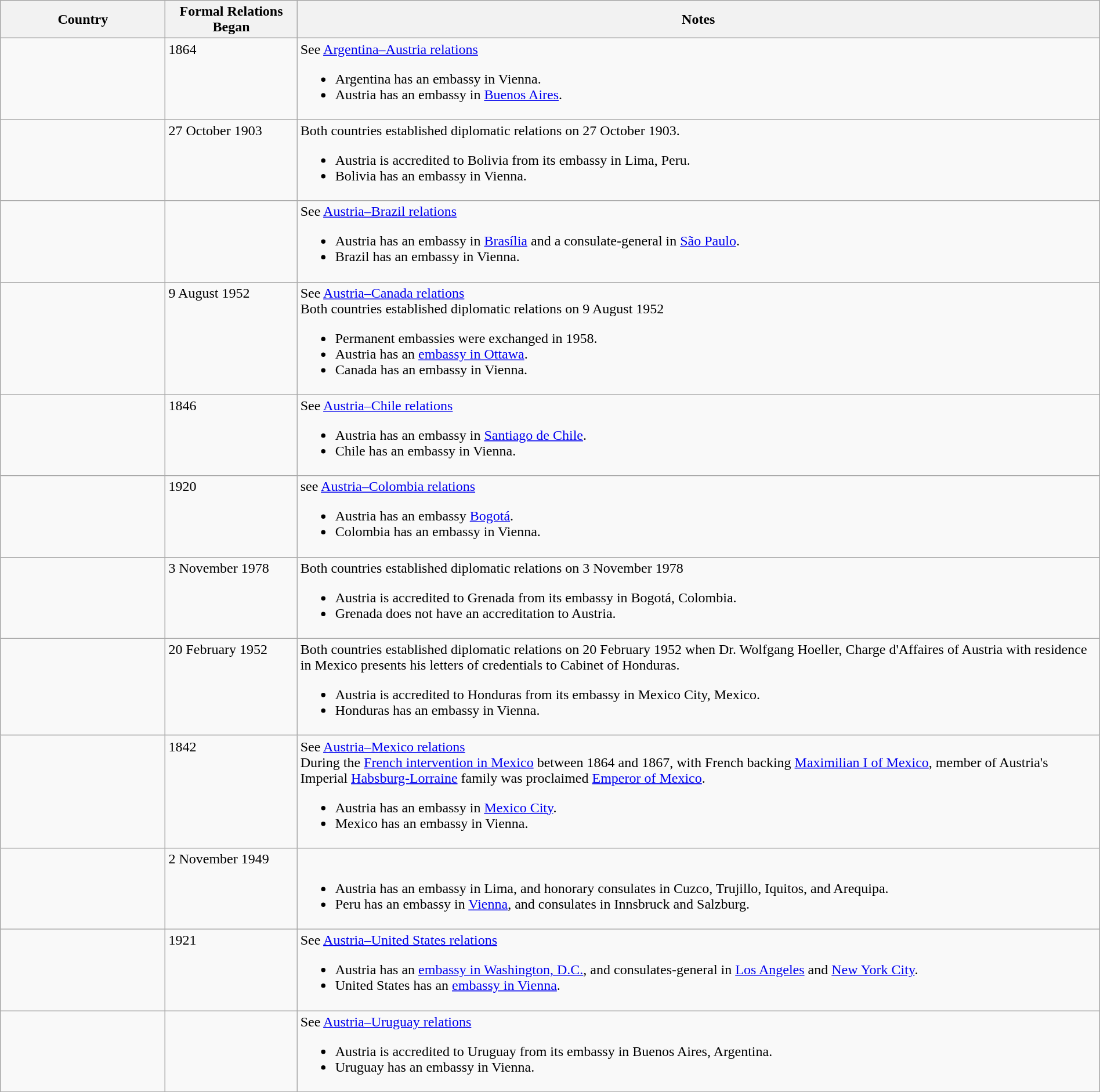<table class="wikitable sortable" style="width:100%; margin:auto;">
<tr>
<th style="width:15%;">Country</th>
<th style="width:12%;">Formal Relations Began</th>
<th>Notes</th>
</tr>
<tr valign="top">
<td></td>
<td>1864</td>
<td>See <a href='#'>Argentina–Austria relations</a><br><ul><li>Argentina has an embassy in Vienna.</li><li>Austria has an embassy in <a href='#'>Buenos Aires</a>.</li></ul></td>
</tr>
<tr valign="top">
<td></td>
<td>27 October 1903</td>
<td>Both countries established diplomatic relations on 27 October 1903.<br><ul><li>Austria is accredited to Bolivia from its embassy in Lima, Peru.</li><li>Bolivia has an embassy in Vienna.</li></ul></td>
</tr>
<tr valign="top">
<td></td>
<td></td>
<td>See <a href='#'>Austria–Brazil relations</a><br><ul><li>Austria has an embassy in <a href='#'>Brasília</a> and a consulate-general in <a href='#'>São Paulo</a>.</li><li>Brazil has an embassy in Vienna.</li></ul></td>
</tr>
<tr valign="top">
<td></td>
<td>9 August 1952</td>
<td>See <a href='#'>Austria–Canada relations</a><br>Both countries established diplomatic relations on 9 August 1952<ul><li>Permanent embassies were exchanged in 1958.</li><li>Austria has an <a href='#'>embassy in Ottawa</a>.</li><li>Canada has an embassy in Vienna.</li></ul></td>
</tr>
<tr valign="top">
<td></td>
<td>1846</td>
<td>See <a href='#'>Austria–Chile relations</a><br><ul><li>Austria has an embassy in <a href='#'>Santiago de Chile</a>.</li><li>Chile has an embassy in Vienna.</li></ul></td>
</tr>
<tr valign="top">
<td></td>
<td>1920</td>
<td>see <a href='#'>Austria–Colombia relations</a><br><ul><li>Austria has an embassy <a href='#'>Bogotá</a>.</li><li>Colombia has an embassy in Vienna.</li></ul></td>
</tr>
<tr valign="top">
<td></td>
<td>3 November 1978</td>
<td>Both countries established diplomatic relations on 3 November 1978<br><ul><li>Austria is accredited to Grenada from its embassy in Bogotá, Colombia.</li><li>Grenada does not have an accreditation to Austria.</li></ul></td>
</tr>
<tr valign="top">
<td></td>
<td>20 February 1952</td>
<td>Both countries established diplomatic relations on 20 February 1952 when Dr. Wolfgang Hoeller, Charge d'Affaires of Austria with residence in Mexico presents his letters of credentials to Cabinet of Honduras.<br><ul><li>Austria is accredited to Honduras from its embassy in Mexico City, Mexico.</li><li>Honduras has an embassy in Vienna.</li></ul></td>
</tr>
<tr valign="top">
<td></td>
<td>1842</td>
<td>See <a href='#'>Austria–Mexico relations</a><br>During the <a href='#'>French intervention in Mexico</a> between 1864 and 1867, with French backing <a href='#'>Maximilian I of Mexico</a>, member of Austria's Imperial <a href='#'>Habsburg-Lorraine</a> family was proclaimed <a href='#'>Emperor of Mexico</a>.<ul><li>Austria has an embassy in <a href='#'>Mexico City</a>.</li><li>Mexico has an embassy in Vienna.</li></ul></td>
</tr>
<tr valign="top">
<td></td>
<td>2 November 1949</td>
<td><br><ul><li>Austria has an embassy in Lima, and honorary consulates in Cuzco, Trujillo, Iquitos, and Arequipa.</li><li>Peru has an embassy in <a href='#'>Vienna</a>, and consulates in Innsbruck and Salzburg.</li></ul></td>
</tr>
<tr valign="top">
<td></td>
<td>1921</td>
<td>See <a href='#'>Austria–United States relations</a><br><ul><li>Austria has an <a href='#'>embassy in Washington, D.C.</a>, and consulates-general in <a href='#'>Los Angeles</a> and <a href='#'>New York City</a>.</li><li>United States has an <a href='#'>embassy in Vienna</a>.</li></ul></td>
</tr>
<tr valign="top">
<td></td>
<td></td>
<td>See <a href='#'>Austria–Uruguay relations</a><br><ul><li>Austria is accredited to Uruguay from its embassy in Buenos Aires, Argentina.</li><li>Uruguay has an embassy in Vienna.</li></ul></td>
</tr>
</table>
